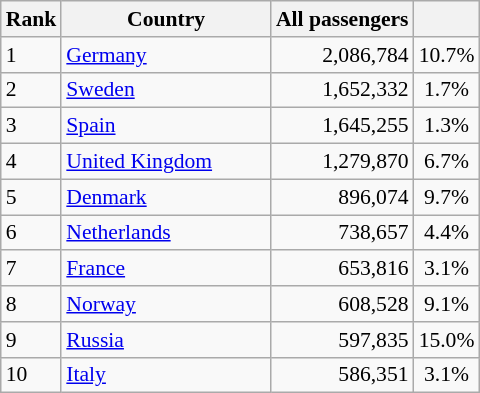<table class="wikitable" style="font-size: 90%" width=align=>
<tr>
<th>Rank</th>
<th style="width: 133px;">Country</th>
<th>All passengers</th>
<th></th>
</tr>
<tr>
<td>1</td>
<td><a href='#'>Germany</a></td>
<td style="text-align:right;">2,086,784</td>
<td style="text-align: center;"> 10.7%</td>
</tr>
<tr>
<td>2</td>
<td><a href='#'>Sweden</a></td>
<td style="text-align:right;">1,652,332</td>
<td style="text-align: center;"> 1.7%</td>
</tr>
<tr>
<td>3</td>
<td><a href='#'>Spain</a></td>
<td style="text-align:right;">1,645,255</td>
<td style="text-align: center;"> 1.3%</td>
</tr>
<tr>
<td>4</td>
<td><a href='#'>United Kingdom</a></td>
<td style="text-align:right;">1,279,870</td>
<td style="text-align: center;"> 6.7%</td>
</tr>
<tr>
<td>5</td>
<td><a href='#'>Denmark</a></td>
<td style="text-align:right;">896,074</td>
<td style="text-align: center;"> 9.7%</td>
</tr>
<tr>
<td>6</td>
<td><a href='#'>Netherlands</a></td>
<td style="text-align:right;">738,657</td>
<td style="text-align: center;"> 4.4%</td>
</tr>
<tr>
<td>7</td>
<td><a href='#'>France</a></td>
<td style="text-align:right;">653,816</td>
<td style="text-align: center;"> 3.1%</td>
</tr>
<tr>
<td>8</td>
<td><a href='#'>Norway</a></td>
<td style="text-align:right;">608,528</td>
<td style="text-align: center;"> 9.1%</td>
</tr>
<tr>
<td>9</td>
<td><a href='#'>Russia</a></td>
<td style="text-align:right;">597,835</td>
<td style="text-align: center;"> 15.0%</td>
</tr>
<tr>
<td>10</td>
<td><a href='#'>Italy</a></td>
<td style="text-align:right;">586,351</td>
<td style="text-align: center;"> 3.1%</td>
</tr>
</table>
